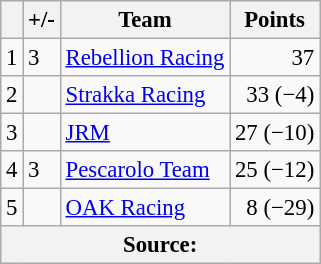<table class="wikitable" style="font-size: 95%;">
<tr>
<th scope="col"></th>
<th scope="col">+/-</th>
<th scope="col">Team</th>
<th scope="col">Points</th>
</tr>
<tr>
<td align=center>1</td>
<td align="left"> 3</td>
<td> <a href='#'>Rebellion Racing</a></td>
<td align=right>37</td>
</tr>
<tr>
<td align=center>2</td>
<td align="left"></td>
<td> <a href='#'>Strakka Racing</a></td>
<td align=right>33 (−4)</td>
</tr>
<tr>
<td align=center>3</td>
<td align="left"></td>
<td> <a href='#'>JRM</a></td>
<td align=right>27 (−10)</td>
</tr>
<tr>
<td align=center>4</td>
<td align="left"> 3</td>
<td> <a href='#'>Pescarolo Team</a></td>
<td align=right>25 (−12)</td>
</tr>
<tr>
<td align=center>5</td>
<td align="left"></td>
<td> <a href='#'>OAK Racing</a></td>
<td align=right>8 (−29)</td>
</tr>
<tr>
<th colspan=4>Source:</th>
</tr>
</table>
